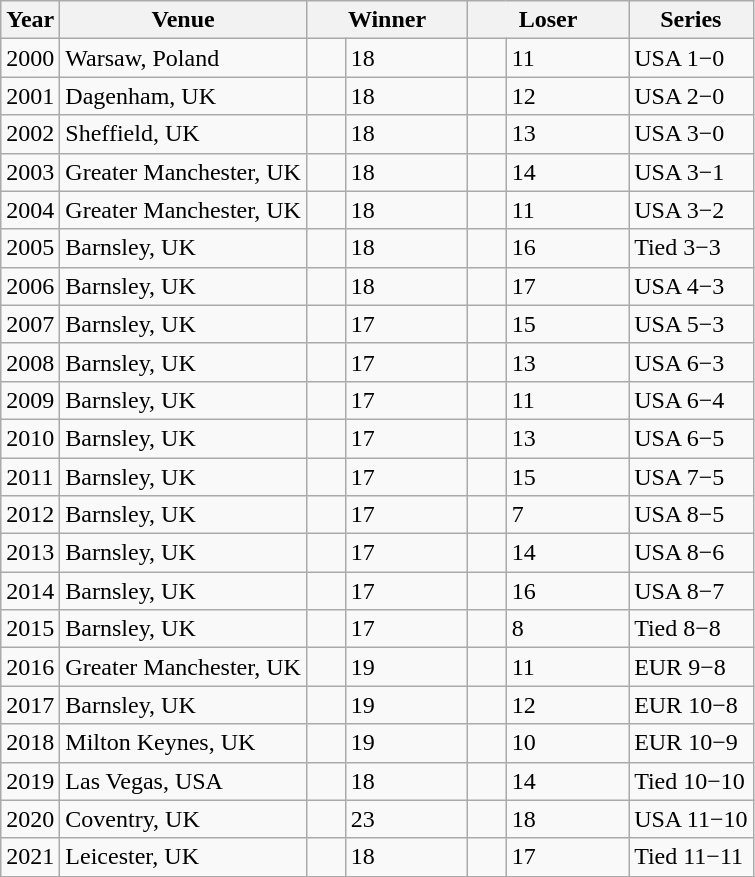<table class="wikitable">
<tr>
<th>Year</th>
<th>Venue</th>
<th width="100px" colspan=2>Winner</th>
<th width="100px" colspan=2>Loser</th>
<th>Series</th>
</tr>
<tr>
<td>2000</td>
<td>Warsaw, Poland</td>
<td></td>
<td>18</td>
<td></td>
<td>11</td>
<td>USA 1−0</td>
</tr>
<tr>
<td>2001</td>
<td>Dagenham, UK</td>
<td></td>
<td>18</td>
<td></td>
<td>12</td>
<td>USA 2−0</td>
</tr>
<tr>
<td>2002</td>
<td>Sheffield, UK</td>
<td></td>
<td>18</td>
<td></td>
<td>13</td>
<td>USA 3−0</td>
</tr>
<tr>
<td>2003</td>
<td>Greater Manchester, UK</td>
<td></td>
<td>18</td>
<td></td>
<td>14</td>
<td>USA 3−1</td>
</tr>
<tr>
<td>2004</td>
<td>Greater Manchester, UK</td>
<td></td>
<td>18</td>
<td></td>
<td>11</td>
<td>USA 3−2</td>
</tr>
<tr>
<td>2005</td>
<td>Barnsley, UK</td>
<td></td>
<td>18</td>
<td></td>
<td>16</td>
<td>Tied 3−3</td>
</tr>
<tr>
<td>2006</td>
<td>Barnsley, UK</td>
<td></td>
<td>18</td>
<td></td>
<td>17</td>
<td>USA 4−3</td>
</tr>
<tr>
<td>2007</td>
<td>Barnsley, UK</td>
<td></td>
<td>17</td>
<td></td>
<td>15</td>
<td>USA 5−3</td>
</tr>
<tr>
<td>2008</td>
<td>Barnsley, UK</td>
<td></td>
<td>17</td>
<td></td>
<td>13</td>
<td>USA 6−3</td>
</tr>
<tr>
<td>2009</td>
<td>Barnsley, UK</td>
<td></td>
<td>17</td>
<td></td>
<td>11</td>
<td>USA 6−4</td>
</tr>
<tr>
<td>2010</td>
<td>Barnsley, UK</td>
<td></td>
<td>17</td>
<td></td>
<td>13</td>
<td>USA 6−5</td>
</tr>
<tr>
<td>2011</td>
<td>Barnsley, UK</td>
<td></td>
<td>17</td>
<td></td>
<td>15</td>
<td>USA 7−5</td>
</tr>
<tr>
<td>2012</td>
<td>Barnsley, UK</td>
<td></td>
<td>17</td>
<td></td>
<td>7</td>
<td>USA 8−5</td>
</tr>
<tr>
<td>2013</td>
<td>Barnsley, UK</td>
<td></td>
<td>17</td>
<td></td>
<td>14</td>
<td>USA 8−6</td>
</tr>
<tr>
<td>2014</td>
<td>Barnsley, UK</td>
<td></td>
<td>17</td>
<td></td>
<td>16</td>
<td>USA 8−7</td>
</tr>
<tr>
<td>2015</td>
<td>Barnsley, UK</td>
<td></td>
<td>17</td>
<td></td>
<td>8</td>
<td>Tied 8−8</td>
</tr>
<tr>
<td>2016</td>
<td>Greater Manchester, UK</td>
<td></td>
<td>19</td>
<td></td>
<td>11</td>
<td>EUR 9−8</td>
</tr>
<tr>
<td>2017</td>
<td>Barnsley, UK</td>
<td></td>
<td>19</td>
<td></td>
<td>12</td>
<td>EUR 10−8</td>
</tr>
<tr>
<td>2018</td>
<td>Milton Keynes, UK</td>
<td></td>
<td>19</td>
<td></td>
<td>10</td>
<td>EUR 10−9</td>
</tr>
<tr>
<td>2019</td>
<td>Las Vegas, USA</td>
<td></td>
<td>18</td>
<td></td>
<td>14</td>
<td>Tied 10−10</td>
</tr>
<tr>
<td>2020</td>
<td>Coventry, UK</td>
<td></td>
<td>23</td>
<td></td>
<td>18</td>
<td>USA 11−10</td>
</tr>
<tr>
<td>2021</td>
<td>Leicester, UK</td>
<td></td>
<td>18</td>
<td></td>
<td>17</td>
<td>Tied 11−11</td>
</tr>
</table>
